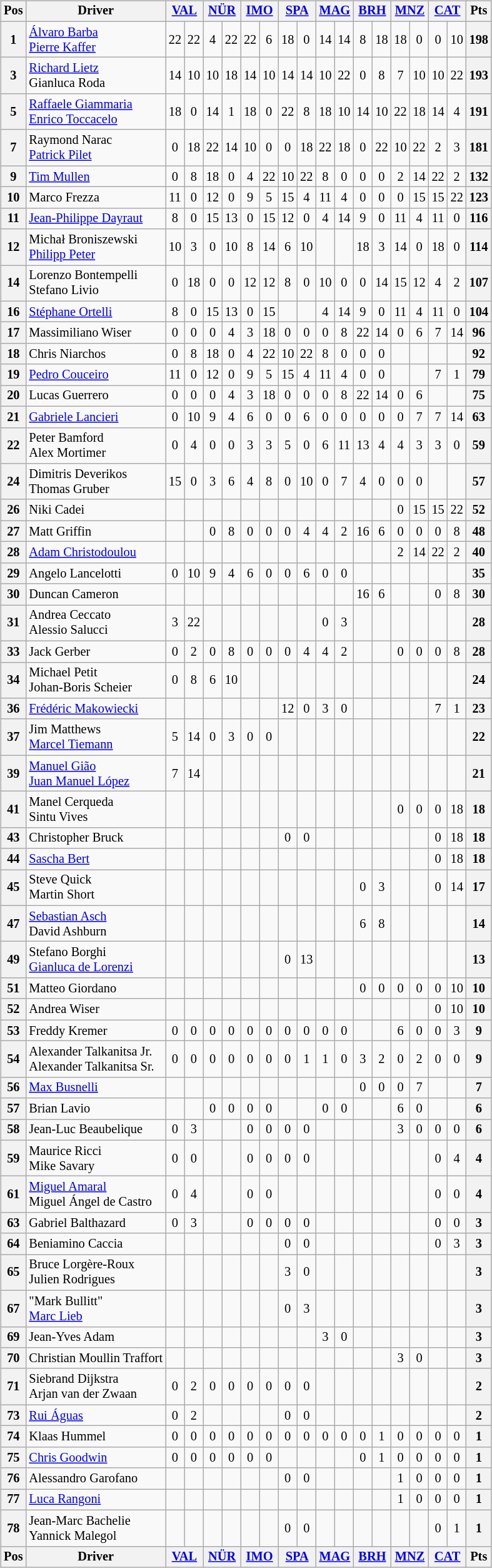<table>
<tr>
<td><br><table class="wikitable" style="font-size: 85%; text-align:center">
<tr valign="top">
<th valign="middle">Pos</th>
<th valign="middle">Driver</th>
<th colspan=2><a href='#'>VAL</a><br></th>
<th colspan=2><a href='#'>NÜR</a><br></th>
<th colspan=2><a href='#'>IMO</a><br></th>
<th colspan=2><a href='#'>SPA</a><br></th>
<th colspan=2><a href='#'>MAG</a><br></th>
<th colspan=2><a href='#'>BRH</a><br></th>
<th colspan=2><a href='#'>MNZ</a><br></th>
<th colspan=2><a href='#'>CAT</a><br></th>
<th valign="middle">Pts</th>
</tr>
<tr>
<th>1</th>
<td align=left> <a href='#'>Álvaro Barba</a><br> <a href='#'>Pierre Kaffer</a></td>
<td>22</td>
<td>22</td>
<td>4</td>
<td>22</td>
<td>22</td>
<td>6</td>
<td>18</td>
<td>0</td>
<td>14</td>
<td>14</td>
<td>8</td>
<td>18</td>
<td>18</td>
<td>0</td>
<td>0</td>
<td>10</td>
<th>198</th>
</tr>
<tr>
<th>3</th>
<td align=left> <a href='#'>Richard Lietz</a><br> Gianluca Roda</td>
<td>14</td>
<td>10</td>
<td>10</td>
<td>18</td>
<td>14</td>
<td>10</td>
<td>14</td>
<td>14</td>
<td>10</td>
<td>22</td>
<td>0</td>
<td>8</td>
<td>7</td>
<td>10</td>
<td>10</td>
<td>22</td>
<th>193</th>
</tr>
<tr>
<th>5</th>
<td align=left> <a href='#'>Raffaele Giammaria</a><br> <a href='#'>Enrico Toccacelo</a></td>
<td>18</td>
<td>0</td>
<td>14</td>
<td>1</td>
<td>18</td>
<td>0</td>
<td>22</td>
<td>8</td>
<td>18</td>
<td>10</td>
<td>14</td>
<td>10</td>
<td>22</td>
<td>18</td>
<td>14</td>
<td>4</td>
<th>191</th>
</tr>
<tr>
<th>7</th>
<td align=left> Raymond Narac<br> <a href='#'>Patrick Pilet</a></td>
<td>0</td>
<td>18</td>
<td>22</td>
<td>14</td>
<td>10</td>
<td>0</td>
<td>0</td>
<td>18</td>
<td>22</td>
<td>18</td>
<td>0</td>
<td>22</td>
<td>10</td>
<td>22</td>
<td>2</td>
<td>3</td>
<th>181</th>
</tr>
<tr>
<th>9</th>
<td align=left> <a href='#'>Tim Mullen</a></td>
<td>0</td>
<td>8</td>
<td>18</td>
<td>0</td>
<td>4</td>
<td>22</td>
<td>10</td>
<td>22</td>
<td>8</td>
<td>0</td>
<td>0</td>
<td>0</td>
<td>2</td>
<td>14</td>
<td>22</td>
<td>2</td>
<th>132</th>
</tr>
<tr>
<th>10</th>
<td align=left> Marco Frezza</td>
<td>11</td>
<td>0</td>
<td>12</td>
<td>0</td>
<td>9</td>
<td>5</td>
<td>15</td>
<td>4</td>
<td>11</td>
<td>4</td>
<td>0</td>
<td>0</td>
<td>0</td>
<td>15</td>
<td>15</td>
<td>22</td>
<th>123</th>
</tr>
<tr>
<th>11</th>
<td align=left> <a href='#'>Jean-Philippe Dayraut</a></td>
<td>8</td>
<td>0</td>
<td>15</td>
<td>13</td>
<td>0</td>
<td>15</td>
<td>12</td>
<td>0</td>
<td>4</td>
<td>14</td>
<td>9</td>
<td>0</td>
<td>11</td>
<td>4</td>
<td>11</td>
<td>0</td>
<th>116</th>
</tr>
<tr>
<th>12</th>
<td align=left> Michał Broniszewski<br> <a href='#'>Philipp Peter</a></td>
<td>10</td>
<td>3</td>
<td>0</td>
<td>10</td>
<td>8</td>
<td>14</td>
<td>6</td>
<td>10</td>
<td></td>
<td></td>
<td>18</td>
<td>3</td>
<td>14</td>
<td>0</td>
<td>18</td>
<td>0</td>
<th>114</th>
</tr>
<tr>
<th>14</th>
<td align=left> Lorenzo Bontempelli<br> Stefano Livio</td>
<td>0</td>
<td>18</td>
<td>0</td>
<td>0</td>
<td>12</td>
<td>12</td>
<td>8</td>
<td>0</td>
<td>10</td>
<td>0</td>
<td>0</td>
<td>14</td>
<td>15</td>
<td>12</td>
<td>4</td>
<td>2</td>
<th>107</th>
</tr>
<tr>
<th>16</th>
<td align=left> <a href='#'>Stéphane Ortelli</a></td>
<td>8</td>
<td>0</td>
<td>15</td>
<td>13</td>
<td>0</td>
<td>15</td>
<td></td>
<td></td>
<td>4</td>
<td>14</td>
<td>9</td>
<td>0</td>
<td>11</td>
<td>4</td>
<td>11</td>
<td>0</td>
<th>104</th>
</tr>
<tr>
<th>17</th>
<td align=left> Massimiliano Wiser</td>
<td>0</td>
<td>0</td>
<td>0</td>
<td>4</td>
<td>3</td>
<td>18</td>
<td>0</td>
<td>0</td>
<td>0</td>
<td>8</td>
<td>22</td>
<td>14</td>
<td>0</td>
<td>6</td>
<td>7</td>
<td>14</td>
<th>96</th>
</tr>
<tr>
<th>18</th>
<td align=left> Chris Niarchos</td>
<td>0</td>
<td>8</td>
<td>18</td>
<td>0</td>
<td>4</td>
<td>22</td>
<td>10</td>
<td>22</td>
<td>8</td>
<td>0</td>
<td>0</td>
<td>0</td>
<td></td>
<td></td>
<td></td>
<td></td>
<th>92</th>
</tr>
<tr>
<th>19</th>
<td align=left> <a href='#'>Pedro Couceiro</a></td>
<td>11</td>
<td>0</td>
<td>12</td>
<td>0</td>
<td>9</td>
<td>5</td>
<td>15</td>
<td>4</td>
<td>11</td>
<td>4</td>
<td>0</td>
<td>0</td>
<td></td>
<td></td>
<td>7</td>
<td>1</td>
<th>79</th>
</tr>
<tr>
<th>20</th>
<td align=left> Lucas Guerrero</td>
<td>0</td>
<td>0</td>
<td>0</td>
<td>4</td>
<td>3</td>
<td>18</td>
<td>0</td>
<td>0</td>
<td>0</td>
<td>8</td>
<td>22</td>
<td>14</td>
<td>0</td>
<td>6</td>
<td></td>
<td></td>
<th>75</th>
</tr>
<tr>
<th>21</th>
<td align=left> <a href='#'>Gabriele Lancieri</a></td>
<td>0</td>
<td>10</td>
<td>9</td>
<td>4</td>
<td>6</td>
<td>0</td>
<td>0</td>
<td>6</td>
<td>0</td>
<td>0</td>
<td>0</td>
<td>0</td>
<td>0</td>
<td>7</td>
<td>7</td>
<td>14</td>
<th>63</th>
</tr>
<tr>
<th>22</th>
<td align=left> Peter Bamford<br> Alex Mortimer</td>
<td>0</td>
<td>4</td>
<td>0</td>
<td>0</td>
<td>3</td>
<td>3</td>
<td>5</td>
<td>0</td>
<td>6</td>
<td>11</td>
<td>13</td>
<td>4</td>
<td>4</td>
<td>3</td>
<td>3</td>
<td>0</td>
<th>59</th>
</tr>
<tr>
<th>24</th>
<td align=left> Dimitris Deverikos<br> Thomas Gruber</td>
<td>15</td>
<td>0</td>
<td>3</td>
<td>6</td>
<td>4</td>
<td>8</td>
<td>0</td>
<td>10</td>
<td>0</td>
<td>7</td>
<td>4</td>
<td>0</td>
<td>0</td>
<td>0</td>
<td></td>
<td></td>
<th>57</th>
</tr>
<tr>
<th>26</th>
<td align=left> Niki Cadei</td>
<td></td>
<td></td>
<td></td>
<td></td>
<td></td>
<td></td>
<td></td>
<td></td>
<td></td>
<td></td>
<td></td>
<td></td>
<td>0</td>
<td>15</td>
<td>15</td>
<td>22</td>
<th>52</th>
</tr>
<tr>
<th>27</th>
<td align=left> Matt Griffin</td>
<td></td>
<td></td>
<td>0</td>
<td>8</td>
<td>0</td>
<td>0</td>
<td>0</td>
<td>4</td>
<td>4</td>
<td>2</td>
<td>16</td>
<td>6</td>
<td>0</td>
<td>0</td>
<td>0</td>
<td>8</td>
<th>48</th>
</tr>
<tr>
<th>28</th>
<td align=left> <a href='#'>Adam Christodoulou</a></td>
<td></td>
<td></td>
<td></td>
<td></td>
<td></td>
<td></td>
<td></td>
<td></td>
<td></td>
<td></td>
<td></td>
<td></td>
<td>2</td>
<td>14</td>
<td>22</td>
<td>2</td>
<th>40</th>
</tr>
<tr>
<th>29</th>
<td align=left> Angelo Lancelotti</td>
<td>0</td>
<td>10</td>
<td>9</td>
<td>4</td>
<td>6</td>
<td>0</td>
<td>0</td>
<td>6</td>
<td>0</td>
<td>0</td>
<td></td>
<td></td>
<td></td>
<td></td>
<td></td>
<td></td>
<th>35</th>
</tr>
<tr>
<th>30</th>
<td align=left> Duncan Cameron</td>
<td></td>
<td></td>
<td></td>
<td></td>
<td></td>
<td></td>
<td></td>
<td></td>
<td></td>
<td></td>
<td>16</td>
<td>6</td>
<td></td>
<td></td>
<td>0</td>
<td>8</td>
<th>30</th>
</tr>
<tr>
<th>31</th>
<td align=left> Andrea Ceccato<br> Alessio Salucci</td>
<td>3</td>
<td>22</td>
<td></td>
<td></td>
<td></td>
<td></td>
<td></td>
<td></td>
<td>0</td>
<td>3</td>
<td></td>
<td></td>
<td></td>
<td></td>
<td></td>
<td></td>
<th>28</th>
</tr>
<tr>
<th>33</th>
<td align=left> Jack Gerber</td>
<td>0</td>
<td>2</td>
<td>0</td>
<td>8</td>
<td>0</td>
<td>0</td>
<td>0</td>
<td>4</td>
<td>4</td>
<td>2</td>
<td></td>
<td></td>
<td>0</td>
<td>0</td>
<td>0</td>
<td>8</td>
<th>28</th>
</tr>
<tr>
<th>34</th>
<td align=left> Michael Petit<br> Johan-Boris Scheier</td>
<td>0</td>
<td>8</td>
<td>6</td>
<td>10</td>
<td></td>
<td></td>
<td></td>
<td></td>
<td></td>
<td></td>
<td></td>
<td></td>
<td></td>
<td></td>
<td></td>
<td></td>
<th>24</th>
</tr>
<tr>
<th>36</th>
<td align=left> <a href='#'>Frédéric Makowiecki</a></td>
<td></td>
<td></td>
<td></td>
<td></td>
<td></td>
<td></td>
<td>12</td>
<td>0</td>
<td>3</td>
<td>0</td>
<td></td>
<td></td>
<td></td>
<td></td>
<td>7</td>
<td>1</td>
<th>23</th>
</tr>
<tr>
<th>37</th>
<td align=left> Jim Matthews<br> <a href='#'>Marcel Tiemann</a></td>
<td>5</td>
<td>14</td>
<td>0</td>
<td>3</td>
<td>0</td>
<td>0</td>
<td></td>
<td></td>
<td></td>
<td></td>
<td></td>
<td></td>
<td></td>
<td></td>
<td></td>
<td></td>
<th>22</th>
</tr>
<tr>
<th>39</th>
<td align=left> <a href='#'>Manuel Gião</a><br> <a href='#'>Juan Manuel López</a></td>
<td>7</td>
<td>14</td>
<td></td>
<td></td>
<td></td>
<td></td>
<td></td>
<td></td>
<td></td>
<td></td>
<td></td>
<td></td>
<td></td>
<td></td>
<td></td>
<td></td>
<th>21</th>
</tr>
<tr>
<th>41</th>
<td align=left> Manel Cerqueda<br> Sintu Vives</td>
<td></td>
<td></td>
<td></td>
<td></td>
<td></td>
<td></td>
<td></td>
<td></td>
<td></td>
<td></td>
<td></td>
<td></td>
<td>0</td>
<td>0</td>
<td>0</td>
<td>18</td>
<th>18</th>
</tr>
<tr>
<th>43</th>
<td align=left> Christopher Bruck</td>
<td></td>
<td></td>
<td></td>
<td></td>
<td></td>
<td></td>
<td>0</td>
<td>0</td>
<td></td>
<td></td>
<td></td>
<td></td>
<td></td>
<td></td>
<td>0</td>
<td>18</td>
<th>18</th>
</tr>
<tr>
<th>44</th>
<td align=left> <a href='#'>Sascha Bert</a></td>
<td></td>
<td></td>
<td></td>
<td></td>
<td></td>
<td></td>
<td></td>
<td></td>
<td></td>
<td></td>
<td></td>
<td></td>
<td></td>
<td></td>
<td>0</td>
<td>18</td>
<th>18</th>
</tr>
<tr>
<th>45</th>
<td align=left> Steve Quick<br> Martin Short</td>
<td></td>
<td></td>
<td></td>
<td></td>
<td></td>
<td></td>
<td></td>
<td></td>
<td></td>
<td></td>
<td>0</td>
<td>3</td>
<td></td>
<td></td>
<td>0</td>
<td>14</td>
<th>17</th>
</tr>
<tr>
<th>47</th>
<td align=left> <a href='#'>Sebastian Asch</a><br> David Ashburn</td>
<td></td>
<td></td>
<td></td>
<td></td>
<td></td>
<td></td>
<td></td>
<td></td>
<td></td>
<td></td>
<td>6</td>
<td>8</td>
<td></td>
<td></td>
<td></td>
<td></td>
<th>14</th>
</tr>
<tr>
<th>49</th>
<td align=left> Stefano Borghi<br> <a href='#'>Gianluca de Lorenzi</a></td>
<td></td>
<td></td>
<td></td>
<td></td>
<td></td>
<td></td>
<td>0</td>
<td>13</td>
<td></td>
<td></td>
<td></td>
<td></td>
<td></td>
<td></td>
<td></td>
<td></td>
<th>13</th>
</tr>
<tr>
<th>51</th>
<td align=left> Matteo Giordano</td>
<td></td>
<td></td>
<td></td>
<td></td>
<td></td>
<td></td>
<td></td>
<td></td>
<td></td>
<td></td>
<td>0</td>
<td>0</td>
<td>0</td>
<td>0</td>
<td>0</td>
<td>10</td>
<th>10</th>
</tr>
<tr>
<th>52</th>
<td align=left> Andrea Wiser</td>
<td></td>
<td></td>
<td></td>
<td></td>
<td></td>
<td></td>
<td></td>
<td></td>
<td></td>
<td></td>
<td></td>
<td></td>
<td></td>
<td></td>
<td>0</td>
<td>10</td>
<th>10</th>
</tr>
<tr>
<th>53</th>
<td align=left> Freddy Kremer</td>
<td>0</td>
<td>0</td>
<td>0</td>
<td>0</td>
<td>0</td>
<td>0</td>
<td>0</td>
<td>0</td>
<td>0</td>
<td>0</td>
<td></td>
<td></td>
<td>6</td>
<td>0</td>
<td>0</td>
<td>3</td>
<th>9</th>
</tr>
<tr>
<th>54</th>
<td align=left> Alexander Talkanitsa Jr.<br> Alexander Talkanitsa Sr.</td>
<td>0</td>
<td>0</td>
<td>0</td>
<td>0</td>
<td>0</td>
<td>0</td>
<td>0</td>
<td>1</td>
<td>1</td>
<td>0</td>
<td>3</td>
<td>2</td>
<td>0</td>
<td>2</td>
<td>0</td>
<td>0</td>
<th>9</th>
</tr>
<tr>
<th>56</th>
<td align=left> <a href='#'>Max Busnelli</a></td>
<td></td>
<td></td>
<td></td>
<td></td>
<td></td>
<td></td>
<td></td>
<td></td>
<td></td>
<td></td>
<td>0</td>
<td>0</td>
<td>0</td>
<td>7</td>
<td></td>
<td></td>
<th>7</th>
</tr>
<tr>
<th>57</th>
<td align=left> Brian Lavio</td>
<td></td>
<td></td>
<td>0</td>
<td>0</td>
<td>0</td>
<td>0</td>
<td></td>
<td></td>
<td>0</td>
<td>0</td>
<td></td>
<td></td>
<td>6</td>
<td>0</td>
<td></td>
<td></td>
<th>6</th>
</tr>
<tr>
<th>58</th>
<td align=left> Jean-Luc Beaubelique</td>
<td>0</td>
<td>3</td>
<td></td>
<td></td>
<td>0</td>
<td>0</td>
<td>0</td>
<td>0</td>
<td></td>
<td></td>
<td></td>
<td></td>
<td>3</td>
<td>0</td>
<td>0</td>
<td>0</td>
<th>6</th>
</tr>
<tr>
<th>59</th>
<td align=left> Maurice Ricci<br> Mike Savary</td>
<td>0</td>
<td>0</td>
<td></td>
<td></td>
<td>0</td>
<td>0</td>
<td>0</td>
<td>0</td>
<td></td>
<td></td>
<td></td>
<td></td>
<td></td>
<td></td>
<td>0</td>
<td>4</td>
<th>4</th>
</tr>
<tr>
<th>61</th>
<td align=left> <a href='#'>Miguel Amaral</a><br> Miguel Ángel de Castro</td>
<td>0</td>
<td>4</td>
<td></td>
<td></td>
<td>0</td>
<td>0</td>
<td></td>
<td></td>
<td></td>
<td></td>
<td></td>
<td></td>
<td></td>
<td></td>
<td>0</td>
<td>0</td>
<th>4</th>
</tr>
<tr>
<th>63</th>
<td align=left> Gabriel Balthazard</td>
<td>0</td>
<td>3</td>
<td></td>
<td></td>
<td>0</td>
<td>0</td>
<td>0</td>
<td>0</td>
<td></td>
<td></td>
<td></td>
<td></td>
<td></td>
<td></td>
<td>0</td>
<td>0</td>
<th>3</th>
</tr>
<tr>
<th>64</th>
<td align=left> Beniamino Caccia</td>
<td></td>
<td></td>
<td></td>
<td></td>
<td></td>
<td></td>
<td>0</td>
<td>0</td>
<td></td>
<td></td>
<td></td>
<td></td>
<td></td>
<td></td>
<td>0</td>
<td>3</td>
<th>3</th>
</tr>
<tr>
<th>65</th>
<td align=left> Bruce Lorgère-Roux<br> Julien Rodrigues</td>
<td></td>
<td></td>
<td></td>
<td></td>
<td></td>
<td></td>
<td>3</td>
<td>0</td>
<td></td>
<td></td>
<td></td>
<td></td>
<td></td>
<td></td>
<td></td>
<td></td>
<th>3</th>
</tr>
<tr>
<th>67</th>
<td align=left> "Mark Bullitt"<br> <a href='#'>Marc Lieb</a></td>
<td></td>
<td></td>
<td></td>
<td></td>
<td></td>
<td></td>
<td>0</td>
<td>3</td>
<td></td>
<td></td>
<td></td>
<td></td>
<td></td>
<td></td>
<td></td>
<td></td>
<th>3</th>
</tr>
<tr>
<th>69</th>
<td align=left> Jean-Yves Adam</td>
<td></td>
<td></td>
<td></td>
<td></td>
<td></td>
<td></td>
<td></td>
<td></td>
<td>3</td>
<td>0</td>
<td></td>
<td></td>
<td></td>
<td></td>
<td></td>
<td></td>
<th>3</th>
</tr>
<tr>
<th>70</th>
<td align=left> Christian Moullin Traffort</td>
<td></td>
<td></td>
<td></td>
<td></td>
<td></td>
<td></td>
<td></td>
<td></td>
<td></td>
<td></td>
<td></td>
<td></td>
<td>3</td>
<td>0</td>
<td></td>
<td></td>
<th>3</th>
</tr>
<tr>
<th>71</th>
<td align=left> Siebrand Dijkstra<br> Arjan van der Zwaan</td>
<td>0</td>
<td>2</td>
<td>0</td>
<td>0</td>
<td>0</td>
<td>0</td>
<td>0</td>
<td>0</td>
<td></td>
<td></td>
<td></td>
<td></td>
<td></td>
<td></td>
<td></td>
<td></td>
<th>2</th>
</tr>
<tr>
<th>73</th>
<td align=left> <a href='#'>Rui Águas</a></td>
<td>0</td>
<td>2</td>
<td></td>
<td></td>
<td></td>
<td></td>
<td>0</td>
<td>0</td>
<td></td>
<td></td>
<td></td>
<td></td>
<td></td>
<td></td>
<td></td>
<td></td>
<th>2</th>
</tr>
<tr>
<th>74</th>
<td align=left> Klaas Hummel</td>
<td>0</td>
<td>0</td>
<td>0</td>
<td>0</td>
<td>0</td>
<td>0</td>
<td>0</td>
<td>0</td>
<td>0</td>
<td>0</td>
<td>0</td>
<td>1</td>
<td>0</td>
<td>0</td>
<td>0</td>
<td>0</td>
<th>1</th>
</tr>
<tr>
<th>75</th>
<td align=left> <a href='#'>Chris Goodwin</a></td>
<td>0</td>
<td>0</td>
<td>0</td>
<td>0</td>
<td>0</td>
<td>0</td>
<td></td>
<td></td>
<td></td>
<td></td>
<td>0</td>
<td>1</td>
<td>0</td>
<td>0</td>
<td>0</td>
<td>0</td>
<th>1</th>
</tr>
<tr>
<th>76</th>
<td align=left> Alessandro Garofano</td>
<td></td>
<td></td>
<td></td>
<td></td>
<td></td>
<td></td>
<td>0</td>
<td>0</td>
<td></td>
<td></td>
<td></td>
<td></td>
<td>1</td>
<td>0</td>
<td>0</td>
<td>0</td>
<th>1</th>
</tr>
<tr>
<th>77</th>
<td align=left> <a href='#'>Luca Rangoni</a></td>
<td></td>
<td></td>
<td></td>
<td></td>
<td></td>
<td></td>
<td></td>
<td></td>
<td></td>
<td></td>
<td></td>
<td></td>
<td>1</td>
<td>0</td>
<td>0</td>
<td>0</td>
<th>1</th>
</tr>
<tr>
<th>78</th>
<td align=left> Jean-Marc Bachelie<br> Yannick Malegol</td>
<td></td>
<td></td>
<td></td>
<td></td>
<td></td>
<td></td>
<td>0</td>
<td>0</td>
<td></td>
<td></td>
<td></td>
<td></td>
<td></td>
<td></td>
<td>0</td>
<td>1</td>
<th>1</th>
</tr>
<tr valign="top">
<th valign="middle">Pos</th>
<th valign="middle">Driver</th>
<th colspan=2><a href='#'>VAL</a><br></th>
<th colspan=2><a href='#'>NÜR</a><br></th>
<th colspan=2><a href='#'>IMO</a><br></th>
<th colspan=2><a href='#'>SPA</a><br></th>
<th colspan=2><a href='#'>MAG</a><br></th>
<th colspan=2><a href='#'>BRH</a><br></th>
<th colspan=2><a href='#'>MNZ</a><br></th>
<th colspan=2><a href='#'>CAT</a><br></th>
<th valign="middle">Pts</th>
</tr>
</table>
</td>
<td valign="top"></td>
</tr>
</table>
